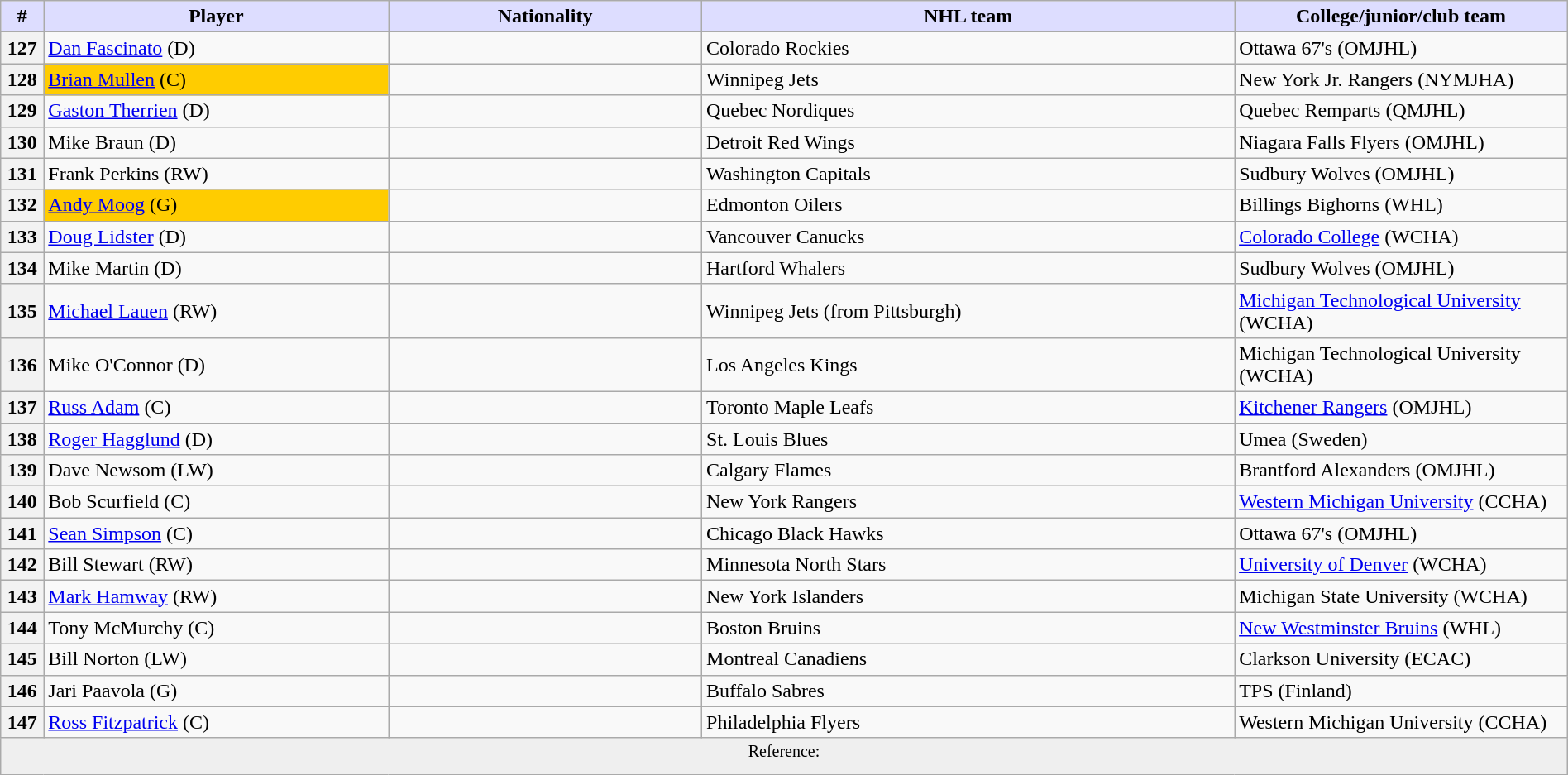<table class="wikitable" style="width: 100%">
<tr>
<th style="background:#ddf; width:2.75%;">#</th>
<th style="background:#ddf; width:22.0%;">Player</th>
<th style="background:#ddf; width:20.0%;">Nationality</th>
<th style="background:#ddf; width:34.0%;">NHL team</th>
<th style="background:#ddf; width:100.0%;">College/junior/club team</th>
</tr>
<tr>
<th>127</th>
<td><a href='#'>Dan Fascinato</a> (D)</td>
<td></td>
<td>Colorado Rockies</td>
<td>Ottawa 67's (OMJHL)</td>
</tr>
<tr>
<th>128</th>
<td bgcolor="#FFCC00"><a href='#'>Brian Mullen</a> (C)</td>
<td></td>
<td>Winnipeg Jets</td>
<td>New York Jr. Rangers (NYMJHA)</td>
</tr>
<tr>
<th>129</th>
<td><a href='#'>Gaston Therrien</a> (D)</td>
<td></td>
<td>Quebec Nordiques</td>
<td>Quebec Remparts (QMJHL)</td>
</tr>
<tr>
<th>130</th>
<td>Mike Braun (D)</td>
<td></td>
<td>Detroit Red Wings</td>
<td>Niagara Falls Flyers (OMJHL)</td>
</tr>
<tr>
<th>131</th>
<td>Frank Perkins (RW)</td>
<td></td>
<td>Washington Capitals</td>
<td>Sudbury Wolves (OMJHL)</td>
</tr>
<tr>
<th>132</th>
<td bgcolor="#FFCC00"><a href='#'>Andy Moog</a> (G)</td>
<td></td>
<td>Edmonton Oilers</td>
<td>Billings Bighorns (WHL)</td>
</tr>
<tr>
<th>133</th>
<td><a href='#'>Doug Lidster</a> (D)</td>
<td></td>
<td>Vancouver Canucks</td>
<td><a href='#'>Colorado College</a> (WCHA)</td>
</tr>
<tr>
<th>134</th>
<td>Mike Martin (D)</td>
<td></td>
<td>Hartford Whalers</td>
<td>Sudbury Wolves (OMJHL)</td>
</tr>
<tr>
<th>135</th>
<td><a href='#'>Michael Lauen</a> (RW)</td>
<td></td>
<td>Winnipeg Jets (from Pittsburgh)</td>
<td><a href='#'>Michigan Technological University</a> (WCHA)</td>
</tr>
<tr>
<th>136</th>
<td>Mike O'Connor (D)</td>
<td></td>
<td>Los Angeles Kings</td>
<td>Michigan Technological University (WCHA)</td>
</tr>
<tr>
<th>137</th>
<td><a href='#'>Russ Adam</a> (C)</td>
<td></td>
<td>Toronto Maple Leafs</td>
<td><a href='#'>Kitchener Rangers</a> (OMJHL)</td>
</tr>
<tr>
<th>138</th>
<td><a href='#'>Roger Hagglund</a> (D)</td>
<td></td>
<td>St. Louis Blues</td>
<td>Umea (Sweden)</td>
</tr>
<tr>
<th>139</th>
<td>Dave Newsom (LW)</td>
<td></td>
<td>Calgary Flames</td>
<td>Brantford Alexanders (OMJHL)</td>
</tr>
<tr>
<th>140</th>
<td>Bob Scurfield (C)</td>
<td></td>
<td>New York Rangers</td>
<td><a href='#'>Western Michigan University</a> (CCHA)</td>
</tr>
<tr>
<th>141</th>
<td><a href='#'>Sean Simpson</a> (C)</td>
<td></td>
<td>Chicago Black Hawks</td>
<td>Ottawa 67's (OMJHL)</td>
</tr>
<tr>
<th>142</th>
<td>Bill Stewart (RW)</td>
<td></td>
<td>Minnesota North Stars</td>
<td><a href='#'>University of Denver</a> (WCHA)</td>
</tr>
<tr>
<th>143</th>
<td><a href='#'>Mark Hamway</a> (RW)</td>
<td></td>
<td>New York Islanders</td>
<td>Michigan State University (WCHA)</td>
</tr>
<tr>
<th>144</th>
<td>Tony McMurchy (C)</td>
<td></td>
<td>Boston Bruins</td>
<td><a href='#'>New Westminster Bruins</a> (WHL)</td>
</tr>
<tr>
<th>145</th>
<td>Bill Norton (LW)</td>
<td></td>
<td>Montreal Canadiens</td>
<td>Clarkson University (ECAC)</td>
</tr>
<tr>
<th>146</th>
<td>Jari Paavola (G)</td>
<td></td>
<td>Buffalo Sabres</td>
<td>TPS (Finland)</td>
</tr>
<tr>
<th>147</th>
<td><a href='#'>Ross Fitzpatrick</a> (C)</td>
<td></td>
<td>Philadelphia Flyers</td>
<td>Western Michigan University (CCHA)</td>
</tr>
<tr>
<td align=center colspan="6" bgcolor="#efefef"><sup>Reference: </sup></td>
</tr>
</table>
